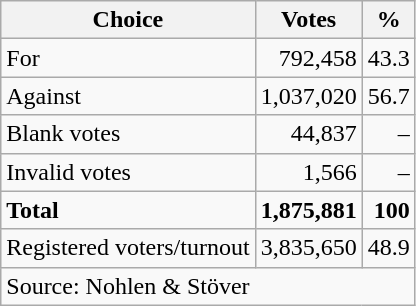<table class=wikitable style=text-align:right>
<tr>
<th>Choice</th>
<th>Votes</th>
<th>%</th>
</tr>
<tr>
<td align=left>For</td>
<td>792,458</td>
<td>43.3</td>
</tr>
<tr>
<td align=left>Against</td>
<td>1,037,020</td>
<td>56.7</td>
</tr>
<tr>
<td align=left>Blank votes</td>
<td>44,837</td>
<td>–</td>
</tr>
<tr>
<td align=left>Invalid votes</td>
<td>1,566</td>
<td>–</td>
</tr>
<tr>
<td align=left><strong>Total</strong></td>
<td><strong>1,875,881</strong></td>
<td><strong>100</strong></td>
</tr>
<tr>
<td align=left>Registered voters/turnout</td>
<td>3,835,650</td>
<td>48.9</td>
</tr>
<tr>
<td align=left colspan=11>Source: Nohlen & Stöver</td>
</tr>
</table>
